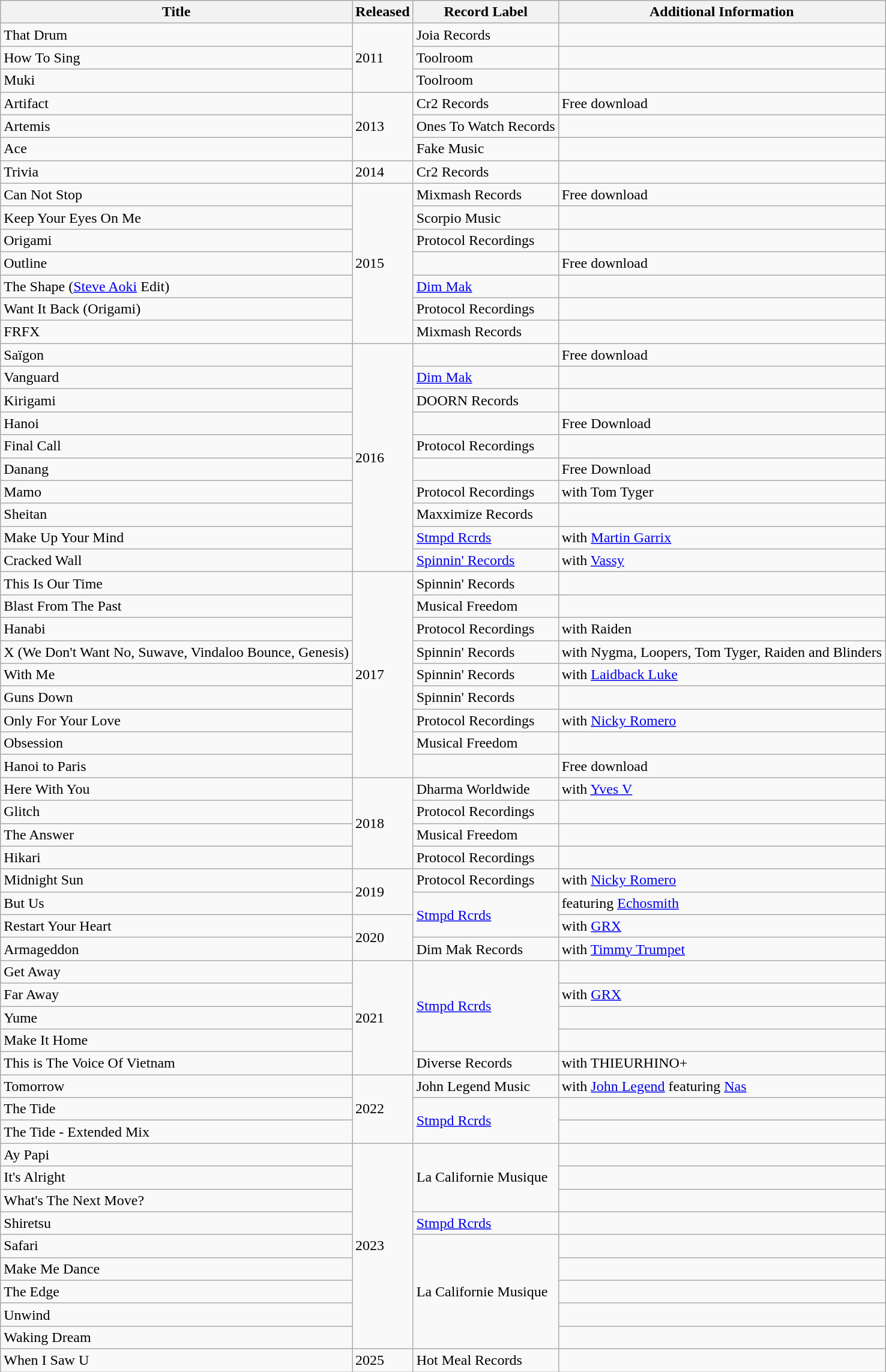<table class="wikitable plainrowheaders">
<tr>
<th>Title</th>
<th>Released</th>
<th>Record Label</th>
<th>Additional Information</th>
</tr>
<tr>
<td>That Drum</td>
<td rowspan="3">2011</td>
<td>Joia Records</td>
<td></td>
</tr>
<tr>
<td>How To Sing</td>
<td>Toolroom</td>
<td></td>
</tr>
<tr>
<td>Muki</td>
<td>Toolroom</td>
<td></td>
</tr>
<tr>
<td>Artifact</td>
<td rowspan="3">2013</td>
<td>Cr2 Records</td>
<td>Free download</td>
</tr>
<tr>
<td>Artemis</td>
<td>Ones To Watch Records</td>
<td></td>
</tr>
<tr>
<td>Ace</td>
<td>Fake Music</td>
<td></td>
</tr>
<tr>
<td>Trivia</td>
<td>2014</td>
<td>Cr2 Records</td>
<td></td>
</tr>
<tr>
<td>Can Not Stop</td>
<td rowspan="7">2015</td>
<td>Mixmash Records</td>
<td>Free download</td>
</tr>
<tr>
<td>Keep Your Eyes On Me</td>
<td>Scorpio Music</td>
<td></td>
</tr>
<tr>
<td>Origami</td>
<td>Protocol Recordings</td>
<td></td>
</tr>
<tr>
<td>Outline</td>
<td></td>
<td>Free download</td>
</tr>
<tr>
<td>The Shape (<a href='#'>Steve Aoki</a> Edit)</td>
<td><a href='#'>Dim Mak</a></td>
<td></td>
</tr>
<tr>
<td>Want It Back (Origami)</td>
<td>Protocol Recordings</td>
<td></td>
</tr>
<tr>
<td>FRFX</td>
<td>Mixmash Records</td>
<td></td>
</tr>
<tr>
<td>Saïgon</td>
<td rowspan="10">2016</td>
<td></td>
<td>Free download</td>
</tr>
<tr>
<td>Vanguard</td>
<td><a href='#'>Dim Mak</a></td>
<td></td>
</tr>
<tr>
<td>Kirigami</td>
<td>DOORN Records</td>
<td></td>
</tr>
<tr>
<td>Hanoi</td>
<td></td>
<td>Free Download</td>
</tr>
<tr>
<td>Final Call</td>
<td>Protocol Recordings</td>
<td></td>
</tr>
<tr>
<td>Danang</td>
<td></td>
<td>Free Download</td>
</tr>
<tr>
<td>Mamo</td>
<td>Protocol Recordings</td>
<td>with Tom Tyger</td>
</tr>
<tr>
<td>Sheitan</td>
<td>Maxximize Records</td>
<td></td>
</tr>
<tr>
<td>Make Up Your Mind</td>
<td><a href='#'>Stmpd Rcrds</a></td>
<td>with <a href='#'>Martin Garrix</a></td>
</tr>
<tr>
<td>Cracked Wall</td>
<td><a href='#'>Spinnin' Records</a></td>
<td>with <a href='#'>Vassy</a></td>
</tr>
<tr>
<td>This Is Our Time</td>
<td rowspan="9">2017</td>
<td>Spinnin' Records</td>
<td></td>
</tr>
<tr>
<td>Blast From The Past</td>
<td>Musical Freedom</td>
<td></td>
</tr>
<tr>
<td>Hanabi</td>
<td>Protocol Recordings</td>
<td>with Raiden</td>
</tr>
<tr>
<td>X (We Don't Want No, Suwave, Vindaloo Bounce, Genesis)</td>
<td>Spinnin' Records</td>
<td>with Nygma, Loopers, Tom Tyger, Raiden and Blinders</td>
</tr>
<tr>
<td>With Me</td>
<td>Spinnin' Records</td>
<td>with <a href='#'>Laidback Luke</a></td>
</tr>
<tr>
<td>Guns Down</td>
<td>Spinnin' Records</td>
<td></td>
</tr>
<tr>
<td>Only For Your Love</td>
<td>Protocol Recordings</td>
<td>with <a href='#'>Nicky Romero</a></td>
</tr>
<tr>
<td>Obsession</td>
<td>Musical Freedom</td>
<td></td>
</tr>
<tr>
<td>Hanoi to Paris</td>
<td></td>
<td>Free download</td>
</tr>
<tr>
<td>Here With You</td>
<td rowspan="4">2018</td>
<td>Dharma Worldwide</td>
<td>with <a href='#'>Yves V</a></td>
</tr>
<tr>
<td>Glitch</td>
<td>Protocol Recordings</td>
<td></td>
</tr>
<tr>
<td>The Answer</td>
<td>Musical Freedom</td>
<td></td>
</tr>
<tr>
<td>Hikari</td>
<td>Protocol Recordings</td>
<td></td>
</tr>
<tr>
<td>Midnight Sun</td>
<td rowspan="2">2019</td>
<td>Protocol Recordings</td>
<td>with <a href='#'>Nicky Romero</a></td>
</tr>
<tr>
<td>But Us</td>
<td rowspan="2"><a href='#'>Stmpd Rcrds</a></td>
<td>featuring <a href='#'>Echosmith</a></td>
</tr>
<tr>
<td>Restart Your Heart</td>
<td rowspan="2">2020</td>
<td>with <a href='#'>GRX</a></td>
</tr>
<tr>
<td>Armageddon</td>
<td>Dim Mak Records</td>
<td>with <a href='#'>Timmy Trumpet</a></td>
</tr>
<tr>
<td>Get Away</td>
<td rowspan="5">2021</td>
<td rowspan="4"><a href='#'>Stmpd Rcrds</a></td>
<td></td>
</tr>
<tr>
<td>Far Away</td>
<td>with <a href='#'>GRX</a></td>
</tr>
<tr>
<td>Yume</td>
<td></td>
</tr>
<tr>
<td>Make It Home</td>
<td></td>
</tr>
<tr>
<td>This is The Voice Of Vietnam</td>
<td>Diverse Records</td>
<td>with THIEURHINO+</td>
</tr>
<tr>
<td>Tomorrow</td>
<td rowspan="3">2022</td>
<td>John Legend Music</td>
<td>with <a href='#'>John Legend</a> featuring <a href='#'>Nas</a></td>
</tr>
<tr>
<td>The Tide</td>
<td rowspan="2"><a href='#'>Stmpd Rcrds</a></td>
<td></td>
</tr>
<tr>
<td>The Tide - Extended Mix</td>
<td></td>
</tr>
<tr>
<td>Ay Papi</td>
<td rowspan="9">2023</td>
<td rowspan="3">La Californie Musique</td>
<td></td>
</tr>
<tr>
<td>It's Alright</td>
<td></td>
</tr>
<tr>
<td>What's The Next Move?</td>
<td></td>
</tr>
<tr>
<td>Shiretsu </td>
<td><a href='#'>Stmpd Rcrds</a></td>
<td></td>
</tr>
<tr>
<td>Safari</td>
<td rowspan="5">La Californie Musique</td>
<td></td>
</tr>
<tr>
<td>Make Me Dance</td>
<td></td>
</tr>
<tr>
<td>The Edge</td>
<td></td>
</tr>
<tr>
<td>Unwind</td>
<td></td>
</tr>
<tr>
<td>Waking Dream</td>
<td></td>
</tr>
<tr>
<td>When I Saw U</td>
<td>2025</td>
<td>Hot Meal Records</td>
<td></td>
</tr>
</table>
